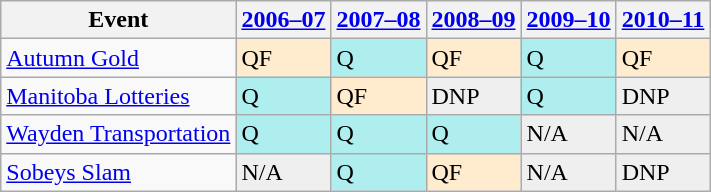<table class="wikitable" border="1">
<tr>
<th>Event</th>
<th><a href='#'>2006–07</a></th>
<th><a href='#'>2007–08</a></th>
<th><a href='#'>2008–09</a></th>
<th><a href='#'>2009–10</a></th>
<th><a href='#'>2010–11</a></th>
</tr>
<tr>
<td><a href='#'>Autumn Gold</a></td>
<td style="background:#ffebcd;">QF</td>
<td style="background:#afeeee;">Q</td>
<td style="background:#ffebcd;">QF</td>
<td style="background:#afeeee;">Q</td>
<td style="background:#ffebcd;">QF</td>
</tr>
<tr>
<td><a href='#'>Manitoba Lotteries</a></td>
<td style="background:#afeeee;">Q</td>
<td style="background:#ffebcd;">QF</td>
<td style="background:#EFEFEF;">DNP</td>
<td style="background:#afeeee;">Q</td>
<td style="background:#EFEFEF;">DNP</td>
</tr>
<tr>
<td><a href='#'>Wayden Transportation</a></td>
<td style="background:#afeeee;">Q</td>
<td style="background:#afeeee;">Q</td>
<td style="background:#afeeee;">Q</td>
<td style="background:#EFEFEF;">N/A</td>
<td style="background:#EFEFEF;">N/A</td>
</tr>
<tr>
<td><a href='#'>Sobeys Slam</a></td>
<td style="background:#EFEFEF;">N/A</td>
<td style="background:#afeeee;">Q</td>
<td style="background:#ffebcd;">QF</td>
<td style="background:#EFEFEF;">N/A</td>
<td style="background:#EFEFEF;">DNP</td>
</tr>
</table>
